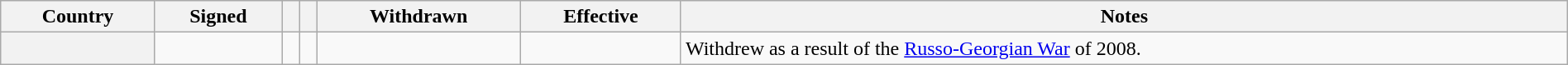<table class="wikitable plainrowheaders"; width=100%>
<tr>
<th scope="col">Country</th>
<th scope="col">Signed</th>
<th scope="col"></th>
<th scope="col"></th>
<th scope="col">Withdrawn</th>
<th scope="col">Effective</th>
<th scope="col">Notes</th>
</tr>
<tr>
<th scope="row"></th>
<td></td>
<td></td>
<td></td>
<td></td>
<td></td>
<td>Withdrew as a result of the <a href='#'>Russo-Georgian War</a> of 2008.</td>
</tr>
</table>
